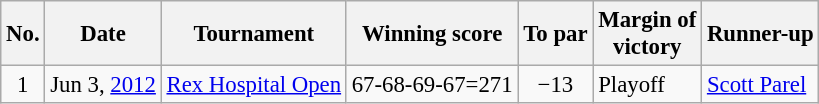<table class="wikitable" style="font-size:95%;">
<tr>
<th>No.</th>
<th>Date</th>
<th>Tournament</th>
<th>Winning score</th>
<th>To par</th>
<th>Margin of<br>victory</th>
<th>Runner-up</th>
</tr>
<tr>
<td align=center>1</td>
<td align=right>Jun 3, <a href='#'>2012</a></td>
<td><a href='#'>Rex Hospital Open</a></td>
<td>67-68-69-67=271</td>
<td align=center>−13</td>
<td>Playoff</td>
<td> <a href='#'>Scott Parel</a></td>
</tr>
</table>
